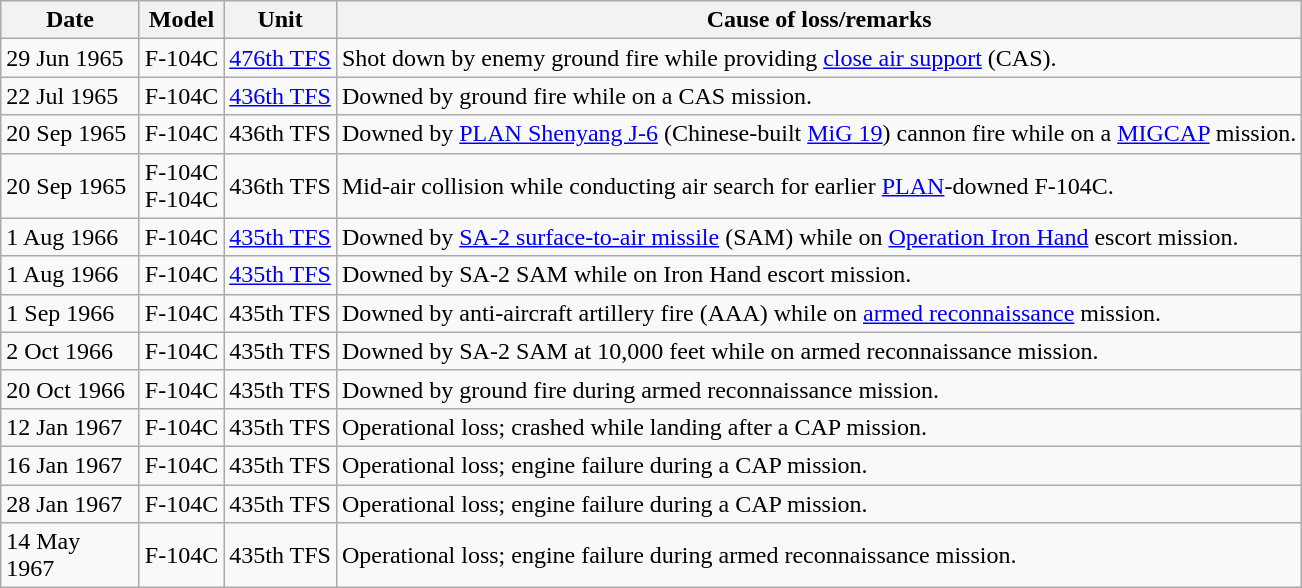<table class="wikitable">
<tr>
<th>Date</th>
<th>Model</th>
<th>Unit</th>
<th>Cause of loss/remarks</th>
</tr>
<tr>
<td width="85px">29 Jun 1965</td>
<td>F-104C</td>
<td style="white-space: nowrap;"><a href='#'>476th TFS</a></td>
<td>Shot down by enemy ground fire while providing <a href='#'>close air support</a> (CAS).</td>
</tr>
<tr>
<td>22 Jul 1965</td>
<td>F-104C</td>
<td style="white-space: nowrap;"><a href='#'>436th TFS</a></td>
<td>Downed by ground fire while on a CAS mission.</td>
</tr>
<tr>
<td>20 Sep 1965</td>
<td>F-104C</td>
<td style="white-space: nowrap;">436th TFS</td>
<td>Downed by <a href='#'>PLAN Shenyang J-6</a> (Chinese-built <a href='#'>MiG 19</a>) cannon fire while on a <a href='#'>MIGCAP</a> mission.</td>
</tr>
<tr>
<td>20 Sep 1965</td>
<td>F-104C<br>F-104C</td>
<td style="white-space: nowrap;">436th TFS</td>
<td>Mid-air collision while conducting air search for earlier <a href='#'>PLAN</a>-downed F-104C.</td>
</tr>
<tr>
<td>1 Aug 1966</td>
<td>F-104C</td>
<td style="white-space: nowrap;"><a href='#'>435th TFS</a></td>
<td>Downed by <a href='#'>SA-2 surface-to-air missile</a> (SAM) while on <a href='#'>Operation Iron Hand</a> escort mission.</td>
</tr>
<tr>
<td>1 Aug 1966</td>
<td>F-104C</td>
<td style="white-space: nowrap;"><a href='#'>435th TFS</a></td>
<td>Downed by SA-2 SAM while on Iron Hand escort mission.</td>
</tr>
<tr>
<td>1 Sep 1966</td>
<td>F-104C</td>
<td style="white-space: nowrap;">435th TFS</td>
<td>Downed by anti-aircraft artillery fire (AAA) while on <a href='#'>armed reconnaissance</a> mission.</td>
</tr>
<tr>
<td>2 Oct 1966</td>
<td>F-104C</td>
<td style="white-space: nowrap;">435th TFS</td>
<td>Downed by SA-2 SAM at 10,000 feet while on armed reconnaissance mission.</td>
</tr>
<tr>
<td>20 Oct 1966</td>
<td>F-104C</td>
<td style="white-space: nowrap;">435th TFS</td>
<td>Downed by ground fire during armed reconnaissance mission.</td>
</tr>
<tr>
<td>12 Jan 1967</td>
<td>F-104C</td>
<td style="white-space: nowrap;">435th TFS</td>
<td>Operational loss; crashed while landing after a CAP mission.</td>
</tr>
<tr>
<td>16 Jan 1967</td>
<td>F-104C</td>
<td style="white-space: nowrap;">435th TFS</td>
<td>Operational loss; engine failure during a CAP mission.</td>
</tr>
<tr>
<td>28 Jan 1967</td>
<td>F-104C</td>
<td style="white-space: nowrap;">435th TFS</td>
<td>Operational loss; engine failure during a CAP mission.</td>
</tr>
<tr>
<td>14 May 1967</td>
<td>F-104C</td>
<td style="white-space: nowrap;">435th TFS</td>
<td>Operational loss; engine failure during armed reconnaissance mission.</td>
</tr>
</table>
